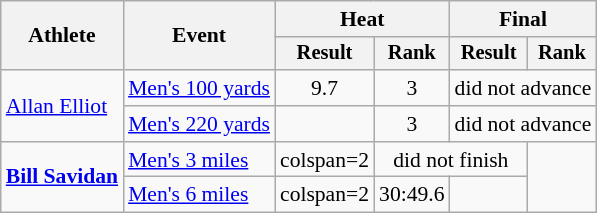<table class=wikitable style=font-size:90%>
<tr>
<th rowspan=2>Athlete</th>
<th rowspan=2>Event</th>
<th colspan=2>Heat</th>
<th colspan=2>Final</th>
</tr>
<tr style=font-size:95%>
<th>Result</th>
<th>Rank</th>
<th>Result</th>
<th>Rank</th>
</tr>
<tr align=center>
<td align=left rowspan=2><a href='#'>Allan Elliot</a></td>
<td align=left><a href='#'>Men's 100 yards</a></td>
<td>9.7</td>
<td>3</td>
<td colspan=2>did not advance</td>
</tr>
<tr align=center>
<td align=left><a href='#'>Men's 220 yards</a></td>
<td></td>
<td>3</td>
<td colspan=2>did not advance</td>
</tr>
<tr align=center>
<td align=left rowspan=2><strong><a href='#'>Bill Savidan</a></strong></td>
<td align=left><a href='#'>Men's 3 miles</a></td>
<td>colspan=2 </td>
<td colspan=2>did not finish</td>
</tr>
<tr align=center>
<td align=left><a href='#'>Men's 6 miles</a></td>
<td>colspan=2 </td>
<td>30:49.6</td>
<td></td>
</tr>
</table>
